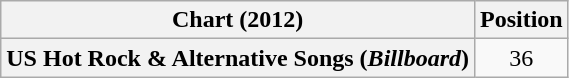<table class="wikitable plainrowheaders" style="text-align:center">
<tr>
<th scope="col">Chart (2012)</th>
<th scope="col">Position</th>
</tr>
<tr>
<th scope="row">US Hot Rock & Alternative Songs (<em>Billboard</em>)</th>
<td>36</td>
</tr>
</table>
